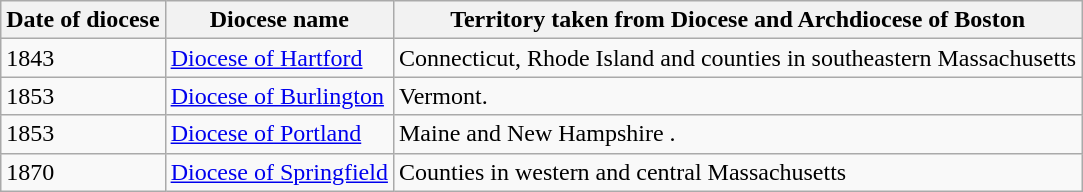<table class="wikitable">
<tr>
<th scope="col">Date of diocese</th>
<th scope="col">Diocese name</th>
<th scope="col">Territory taken from Diocese and Archdiocese of Boston</th>
</tr>
<tr>
<td>1843</td>
<td><a href='#'>Diocese of Hartford</a></td>
<td>Connecticut, Rhode Island and counties in southeastern Massachusetts</td>
</tr>
<tr>
<td>1853</td>
<td><a href='#'>Diocese of Burlington</a></td>
<td>Vermont.</td>
</tr>
<tr>
<td>1853</td>
<td><a href='#'>Diocese of Portland</a></td>
<td>Maine and New Hampshire .</td>
</tr>
<tr>
<td>1870</td>
<td><a href='#'>Diocese of Springfield</a></td>
<td>Counties in western and central Massachusetts</td>
</tr>
</table>
